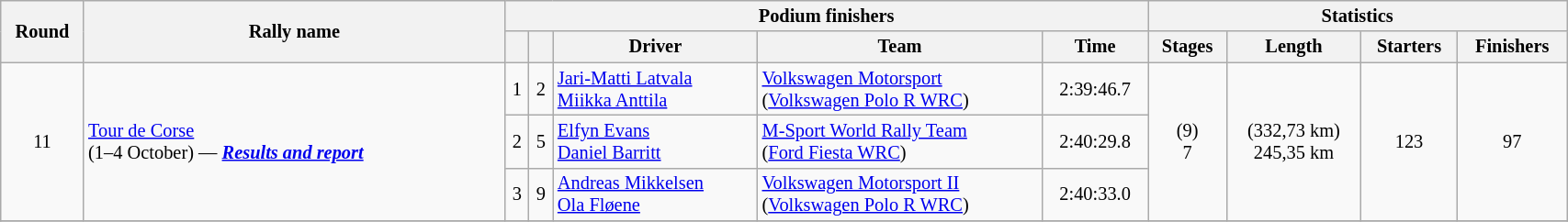<table class="wikitable" width=90% style="font-size:85%;">
<tr>
<th rowspan=2>Round</th>
<th style="width:22em" rowspan=2>Rally name</th>
<th colspan=5>Podium finishers</th>
<th colspan=4>Statistics</th>
</tr>
<tr>
<th></th>
<th></th>
<th>Driver</th>
<th>Team</th>
<th>Time</th>
<th>Stages</th>
<th>Length</th>
<th>Starters</th>
<th>Finishers</th>
</tr>
<tr>
<td rowspan=3 align=center>11</td>
<td rowspan=3 nowrap> <a href='#'>Tour de Corse</a><br>(1–4 October) — <strong><em><a href='#'>Results and report</a></em></strong></td>
<td align=center>1</td>
<td align=center>2</td>
<td nowrap> <a href='#'>Jari-Matti Latvala</a> <br> <a href='#'>Miikka Anttila</a></td>
<td nowrap> <a href='#'>Volkswagen Motorsport</a> <br> (<a href='#'>Volkswagen Polo R WRC</a>)</td>
<td align=center>2:39:46.7</td>
<td rowspan=3 align=center>(9)<br>7</td>
<td rowspan=3 align=center>(332,73 km)<br>245,35 km</td>
<td rowspan=3 align=center>123</td>
<td rowspan=3 align=center>97</td>
</tr>
<tr>
<td align=center>2</td>
<td align=center>5</td>
<td nowrap> <a href='#'>Elfyn Evans</a> <br> <a href='#'>Daniel Barritt</a></td>
<td nowrap> <a href='#'>M-Sport World Rally Team</a> <br>  (<a href='#'>Ford Fiesta WRC</a>)</td>
<td align=center>2:40:29.8</td>
</tr>
<tr>
<td align=center>3</td>
<td align=center>9</td>
<td nowrap> <a href='#'>Andreas Mikkelsen</a> <br> <a href='#'>Ola Fløene</a></td>
<td nowrap> <a href='#'>Volkswagen Motorsport II</a> <br> (<a href='#'>Volkswagen Polo R WRC</a>)</td>
<td align=center>2:40:33.0</td>
</tr>
<tr>
</tr>
</table>
